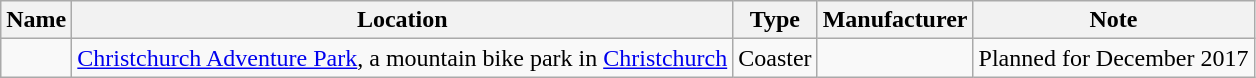<table class="wikitable sortable">
<tr>
<th>Name</th>
<th>Location</th>
<th>Type</th>
<th>Manufacturer</th>
<th>Note</th>
</tr>
<tr>
<td></td>
<td><a href='#'>Christchurch Adventure Park</a>, a mountain bike park in <a href='#'>Christchurch</a></td>
<td>Coaster</td>
<td></td>
<td>Planned for December 2017</td>
</tr>
</table>
